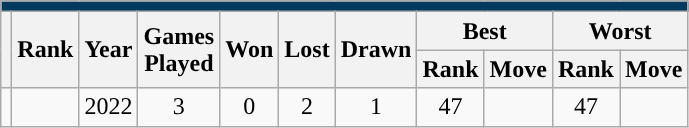<table class="wikitable sortable" style="text-align:center;">
<tr>
<th colspan=12 style="background: #013A5E; color: #FFFFFF;"><a href='#'></a></th>
</tr>
<tr>
<th rowspan=2></th>
<th rowspan=2>Rank</th>
<th rowspan=2>Year</th>
<th rowspan=2>Games<br>Played</th>
<th rowspan=2>Won</th>
<th rowspan=2>Lost</th>
<th rowspan=2>Drawn</th>
<th colspan=2>Best</th>
<th colspan=2>Worst</th>
</tr>
<tr>
<th>Rank</th>
<th>Move</th>
<th>Rank</th>
<th>Move</th>
</tr>
<tr>
<td></td>
<td></td>
<td>2022</td>
<td>3</td>
<td>0</td>
<td>2</td>
<td>1</td>
<td>47</td>
<td align-left></td>
<td>47</td>
<td align-left></td>
</tr>
</table>
